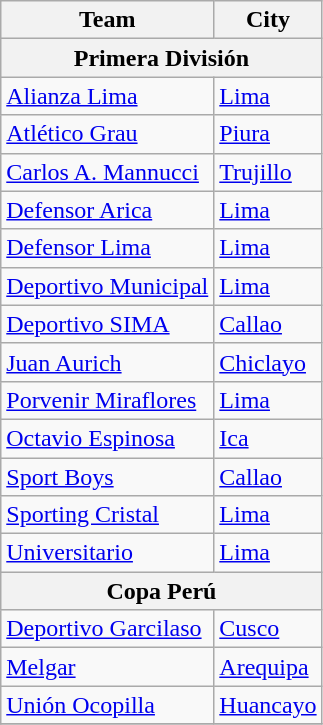<table class="wikitable sortable">
<tr>
<th>Team</th>
<th>City</th>
</tr>
<tr>
<th colspan=2>Primera División</th>
</tr>
<tr>
<td><a href='#'>Alianza Lima</a></td>
<td><a href='#'>Lima</a></td>
</tr>
<tr>
<td><a href='#'>Atlético Grau</a></td>
<td><a href='#'>Piura</a></td>
</tr>
<tr>
<td><a href='#'>Carlos A. Mannucci</a></td>
<td><a href='#'>Trujillo</a></td>
</tr>
<tr>
<td><a href='#'>Defensor Arica</a></td>
<td><a href='#'>Lima</a></td>
</tr>
<tr>
<td><a href='#'>Defensor Lima</a></td>
<td><a href='#'>Lima</a></td>
</tr>
<tr>
<td><a href='#'>Deportivo Municipal</a></td>
<td><a href='#'>Lima</a></td>
</tr>
<tr>
<td><a href='#'>Deportivo SIMA</a></td>
<td><a href='#'>Callao</a></td>
</tr>
<tr>
<td><a href='#'>Juan Aurich</a></td>
<td><a href='#'>Chiclayo</a></td>
</tr>
<tr>
<td><a href='#'>Porvenir Miraflores</a></td>
<td><a href='#'>Lima</a></td>
</tr>
<tr>
<td><a href='#'>Octavio Espinosa</a></td>
<td><a href='#'>Ica</a></td>
</tr>
<tr>
<td><a href='#'>Sport Boys</a></td>
<td><a href='#'>Callao</a></td>
</tr>
<tr>
<td><a href='#'>Sporting Cristal</a></td>
<td><a href='#'>Lima</a></td>
</tr>
<tr>
<td><a href='#'>Universitario</a></td>
<td><a href='#'>Lima</a></td>
</tr>
<tr>
<th colspan=2>Copa Perú</th>
</tr>
<tr>
<td><a href='#'>Deportivo Garcilaso</a></td>
<td><a href='#'>Cusco</a></td>
</tr>
<tr>
<td><a href='#'>Melgar</a></td>
<td><a href='#'>Arequipa</a></td>
</tr>
<tr>
<td><a href='#'>Unión Ocopilla</a></td>
<td><a href='#'>Huancayo</a></td>
</tr>
<tr>
</tr>
</table>
